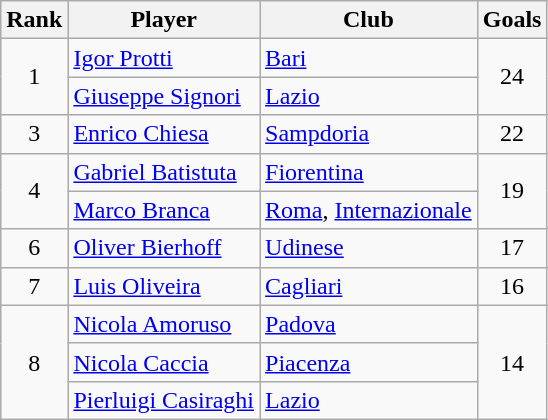<table class="wikitable" style="text-align:center">
<tr>
<th>Rank</th>
<th>Player</th>
<th>Club</th>
<th>Goals</th>
</tr>
<tr>
<td rowspan="2">1</td>
<td align="left"> <a href='#'>Igor Protti</a></td>
<td align="left"><a href='#'>Bari</a></td>
<td rowspan="2">24</td>
</tr>
<tr>
<td align="left"> <a href='#'>Giuseppe Signori</a></td>
<td align="left"><a href='#'>Lazio</a></td>
</tr>
<tr>
<td>3</td>
<td align="left"> <a href='#'>Enrico Chiesa</a></td>
<td align="left"><a href='#'>Sampdoria</a></td>
<td>22</td>
</tr>
<tr>
<td rowspan="2">4</td>
<td align="left"> <a href='#'>Gabriel Batistuta</a></td>
<td align="left"><a href='#'>Fiorentina</a></td>
<td rowspan="2">19</td>
</tr>
<tr>
<td align="left"> <a href='#'>Marco Branca</a></td>
<td align="left"><a href='#'>Roma</a>, <a href='#'>Internazionale</a></td>
</tr>
<tr>
<td>6</td>
<td align="left">  <a href='#'>Oliver Bierhoff</a></td>
<td align="left"><a href='#'>Udinese</a></td>
<td>17</td>
</tr>
<tr>
<td>7</td>
<td align="left"> <a href='#'>Luis Oliveira</a></td>
<td align="left"><a href='#'>Cagliari</a></td>
<td>16</td>
</tr>
<tr>
<td rowspan="3">8</td>
<td align="left"> <a href='#'>Nicola Amoruso</a></td>
<td align="left"><a href='#'>Padova</a></td>
<td rowspan="3">14</td>
</tr>
<tr>
<td align="left"> <a href='#'>Nicola Caccia</a></td>
<td align="left"><a href='#'>Piacenza</a></td>
</tr>
<tr>
<td align="left"> <a href='#'>Pierluigi Casiraghi</a></td>
<td align="left"><a href='#'>Lazio</a></td>
</tr>
</table>
